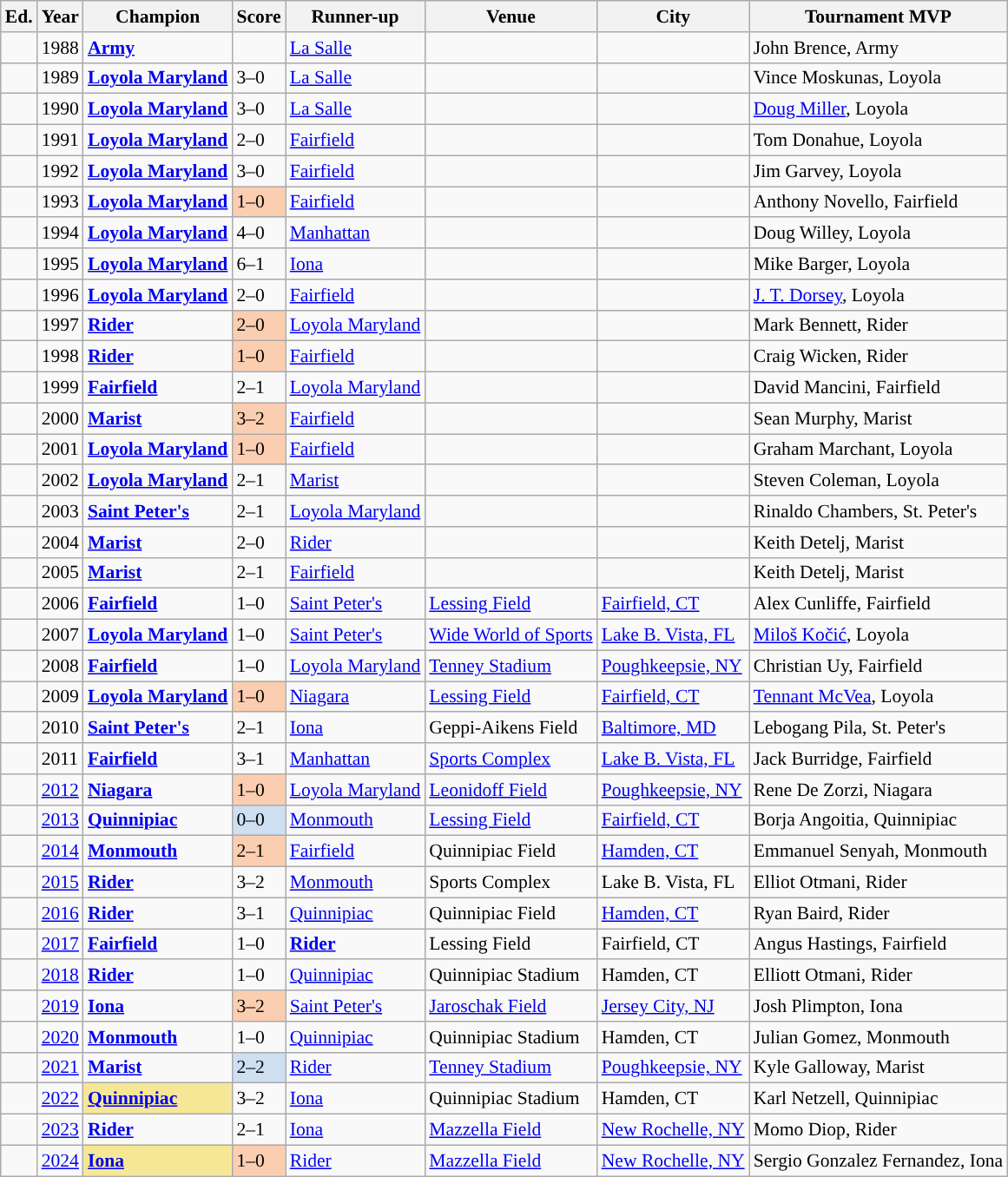<table class="wikitable sortable"; style= "font-size:90%">
<tr>
<th width=px>Ed.</th>
<th width=px>Year</th>
<th width=px>Champion</th>
<th width=px>Score</th>
<th width=px>Runner-up</th>
<th width=px>Venue</th>
<th width=px>City</th>
<th width=px>Tournament MVP</th>
</tr>
<tr>
<td></td>
<td>1988</td>
<td><strong><a href='#'>Army</a></strong> </td>
<td></td>
<td><a href='#'>La Salle</a></td>
<td></td>
<td></td>
<td>John Brence, Army</td>
</tr>
<tr>
<td></td>
<td>1989</td>
<td><strong><a href='#'>Loyola Maryland</a></strong> </td>
<td>3–0</td>
<td><a href='#'>La Salle</a></td>
<td></td>
<td></td>
<td>Vince Moskunas, Loyola</td>
</tr>
<tr>
<td></td>
<td>1990</td>
<td><strong><a href='#'>Loyola Maryland</a></strong> </td>
<td>3–0</td>
<td><a href='#'>La Salle</a></td>
<td></td>
<td></td>
<td><a href='#'>Doug Miller</a>, Loyola</td>
</tr>
<tr>
<td></td>
<td>1991</td>
<td><strong><a href='#'>Loyola Maryland</a></strong> </td>
<td>2–0</td>
<td><a href='#'>Fairfield</a></td>
<td></td>
<td></td>
<td>Tom Donahue, Loyola</td>
</tr>
<tr>
<td></td>
<td>1992</td>
<td><strong><a href='#'>Loyola Maryland</a></strong> </td>
<td>3–0</td>
<td><a href='#'>Fairfield</a></td>
<td></td>
<td></td>
<td>Jim Garvey, Loyola</td>
</tr>
<tr>
<td></td>
<td>1993</td>
<td><strong><a href='#'>Loyola Maryland</a></strong>  </td>
<td style="background-color:#FBCEB1">1–0 </td>
<td><a href='#'>Fairfield</a></td>
<td></td>
<td></td>
<td>Anthony Novello, Fairfield</td>
</tr>
<tr>
<td></td>
<td>1994</td>
<td><strong><a href='#'>Loyola Maryland</a></strong> </td>
<td>4–0</td>
<td><a href='#'>Manhattan</a></td>
<td></td>
<td></td>
<td>Doug Willey, Loyola</td>
</tr>
<tr>
<td></td>
<td>1995</td>
<td><strong><a href='#'>Loyola Maryland</a></strong> </td>
<td>6–1</td>
<td><a href='#'>Iona</a></td>
<td></td>
<td></td>
<td>Mike Barger, Loyola</td>
</tr>
<tr>
<td></td>
<td>1996</td>
<td><strong><a href='#'>Loyola Maryland</a></strong> </td>
<td>2–0</td>
<td><a href='#'>Fairfield</a></td>
<td></td>
<td></td>
<td><a href='#'>J. T. Dorsey</a>, Loyola</td>
</tr>
<tr>
<td></td>
<td>1997</td>
<td><strong><a href='#'>Rider</a></strong> </td>
<td style="background-color:#FBCEB1">2–0 </td>
<td><a href='#'>Loyola Maryland</a></td>
<td></td>
<td></td>
<td>Mark Bennett, Rider</td>
</tr>
<tr>
<td></td>
<td>1998</td>
<td><strong><a href='#'>Rider</a></strong> </td>
<td style="background-color:#FBCEB1">1–0 </td>
<td><a href='#'>Fairfield</a></td>
<td></td>
<td></td>
<td>Craig Wicken, Rider</td>
</tr>
<tr>
<td></td>
<td>1999</td>
<td><strong><a href='#'>Fairfield</a></strong> </td>
<td>2–1</td>
<td><a href='#'>Loyola Maryland</a></td>
<td></td>
<td></td>
<td>David Mancini, Fairfield</td>
</tr>
<tr>
<td></td>
<td>2000</td>
<td><strong><a href='#'>Marist</a></strong> </td>
<td style="background-color:#FBCEB1">3–2 </td>
<td><a href='#'>Fairfield</a></td>
<td></td>
<td></td>
<td>Sean Murphy, Marist</td>
</tr>
<tr>
<td></td>
<td>2001</td>
<td><strong><a href='#'>Loyola Maryland</a></strong> </td>
<td style="background-color:#FBCEB1">1–0 </td>
<td><a href='#'>Fairfield</a></td>
<td></td>
<td></td>
<td>Graham Marchant, Loyola</td>
</tr>
<tr>
<td></td>
<td>2002</td>
<td><strong><a href='#'>Loyola Maryland</a></strong> </td>
<td>2–1</td>
<td><a href='#'>Marist</a></td>
<td></td>
<td></td>
<td>Steven Coleman, Loyola</td>
</tr>
<tr>
<td></td>
<td>2003</td>
<td><strong><a href='#'>Saint Peter's</a></strong> </td>
<td>2–1</td>
<td><a href='#'>Loyola Maryland</a></td>
<td></td>
<td></td>
<td>Rinaldo Chambers, St. Peter's</td>
</tr>
<tr>
<td></td>
<td>2004</td>
<td><strong><a href='#'>Marist</a></strong> </td>
<td>2–0</td>
<td><a href='#'>Rider</a></td>
<td></td>
<td></td>
<td>Keith Detelj, Marist</td>
</tr>
<tr>
<td></td>
<td>2005</td>
<td><strong><a href='#'>Marist</a></strong> </td>
<td>2–1</td>
<td><a href='#'>Fairfield</a></td>
<td></td>
<td></td>
<td>Keith Detelj, Marist</td>
</tr>
<tr>
<td></td>
<td>2006</td>
<td><strong><a href='#'>Fairfield</a></strong> </td>
<td>1–0</td>
<td><a href='#'>Saint Peter's</a></td>
<td><a href='#'>Lessing Field</a></td>
<td><a href='#'>Fairfield, CT</a></td>
<td>Alex Cunliffe, Fairfield</td>
</tr>
<tr>
<td></td>
<td>2007</td>
<td><strong><a href='#'>Loyola Maryland</a></strong> </td>
<td>1–0</td>
<td><a href='#'>Saint Peter's</a></td>
<td><a href='#'>Wide World of Sports</a></td>
<td><a href='#'>Lake B. Vista, FL</a></td>
<td><a href='#'>Miloš Kočić</a>, Loyola</td>
</tr>
<tr>
<td></td>
<td>2008</td>
<td><strong><a href='#'>Fairfield</a></strong> </td>
<td>1–0</td>
<td><a href='#'>Loyola Maryland</a></td>
<td><a href='#'>Tenney Stadium</a></td>
<td><a href='#'>Poughkeepsie, NY</a></td>
<td>Christian Uy, Fairfield</td>
</tr>
<tr>
<td></td>
<td>2009</td>
<td><strong><a href='#'>Loyola Maryland</a></strong> </td>
<td style="background-color:#FBCEB1">1–0 </td>
<td><a href='#'>Niagara</a></td>
<td><a href='#'>Lessing Field</a></td>
<td><a href='#'>Fairfield, CT</a></td>
<td><a href='#'>Tennant McVea</a>, Loyola</td>
</tr>
<tr>
<td></td>
<td>2010</td>
<td><strong><a href='#'>Saint Peter's</a></strong> </td>
<td>2–1</td>
<td><a href='#'>Iona</a></td>
<td>Geppi-Aikens Field</td>
<td><a href='#'>Baltimore, MD</a></td>
<td>Lebogang Pila, St. Peter's</td>
</tr>
<tr>
<td></td>
<td>2011</td>
<td><strong><a href='#'>Fairfield</a></strong> </td>
<td>3–1</td>
<td><a href='#'>Manhattan</a></td>
<td><a href='#'>Sports Complex</a></td>
<td><a href='#'>Lake B. Vista, FL</a></td>
<td>Jack Burridge, Fairfield</td>
</tr>
<tr>
<td></td>
<td><a href='#'>2012</a></td>
<td><strong><a href='#'>Niagara</a></strong> </td>
<td style="background-color:#FBCEB1">1–0 </td>
<td><a href='#'>Loyola Maryland</a></td>
<td><a href='#'>Leonidoff Field</a></td>
<td><a href='#'>Poughkeepsie, NY</a></td>
<td>Rene De Zorzi, Niagara</td>
</tr>
<tr>
<td></td>
<td><a href='#'>2013</a></td>
<td><strong><a href='#'>Quinnipiac</a></strong> </td>
<td style="background-color:#cedff2">0–0  </td>
<td><a href='#'>Monmouth</a></td>
<td><a href='#'>Lessing Field</a></td>
<td><a href='#'>Fairfield, CT</a></td>
<td>Borja Angoitia, Quinnipiac</td>
</tr>
<tr>
<td></td>
<td><a href='#'>2014</a></td>
<td><strong><a href='#'>Monmouth</a></strong> </td>
<td style="background-color:#FBCEB1">2–1 </td>
<td><a href='#'>Fairfield</a></td>
<td>Quinnipiac Field</td>
<td><a href='#'>Hamden, CT</a></td>
<td>Emmanuel Senyah, Monmouth</td>
</tr>
<tr>
<td></td>
<td><a href='#'>2015</a></td>
<td><strong><a href='#'>Rider</a></strong> </td>
<td>3–2</td>
<td><a href='#'>Monmouth</a></td>
<td>Sports Complex</td>
<td>Lake B. Vista, FL</td>
<td>Elliot Otmani, Rider</td>
</tr>
<tr>
<td></td>
<td><a href='#'>2016</a></td>
<td><strong><a href='#'>Rider</a></strong> </td>
<td>3–1</td>
<td><a href='#'>Quinnipiac</a></td>
<td>Quinnipiac Field</td>
<td><a href='#'>Hamden, CT</a></td>
<td>Ryan Baird, Rider</td>
</tr>
<tr>
<td></td>
<td><a href='#'>2017</a></td>
<td><strong><a href='#'>Fairfield</a></strong> </td>
<td>1–0</td>
<td><strong><a href='#'>Rider</a></strong></td>
<td>Lessing Field</td>
<td>Fairfield, CT</td>
<td>Angus Hastings, Fairfield</td>
</tr>
<tr>
<td></td>
<td><a href='#'>2018</a></td>
<td><strong><a href='#'>Rider</a></strong> </td>
<td>1–0</td>
<td><a href='#'>Quinnipiac</a></td>
<td>Quinnipiac Stadium</td>
<td>Hamden, CT</td>
<td>Elliott Otmani, Rider</td>
</tr>
<tr>
<td></td>
<td><a href='#'>2019</a></td>
<td><strong><a href='#'>Iona</a></strong> </td>
<td style="background-color:#FBCEB1">3–2 </td>
<td><a href='#'>Saint Peter's</a></td>
<td><a href='#'>Jaroschak Field</a></td>
<td><a href='#'>Jersey City, NJ</a></td>
<td>Josh Plimpton, Iona</td>
</tr>
<tr>
<td></td>
<td><a href='#'>2020</a></td>
<td><strong><a href='#'>Monmouth</a></strong> </td>
<td>1–0</td>
<td><a href='#'>Quinnipiac</a></td>
<td>Quinnipiac Stadium</td>
<td>Hamden, CT</td>
<td>Julian Gomez, Monmouth</td>
</tr>
<tr>
<td></td>
<td><a href='#'>2021</a></td>
<td><strong><a href='#'>Marist</a></strong> </td>
<td style="background-color:#cedff2">2–2  </td>
<td><a href='#'>Rider</a></td>
<td><a href='#'>Tenney Stadium</a></td>
<td><a href='#'>Poughkeepsie, NY</a></td>
<td>Kyle Galloway, Marist</td>
</tr>
<tr>
<td></td>
<td><a href='#'>2022</a></td>
<td bgcolor=#F6E797><strong><a href='#'>Quinnipiac</a></strong> </td>
<td>3–2</td>
<td><a href='#'>Iona</a></td>
<td>Quinnipiac Stadium</td>
<td>Hamden, CT</td>
<td>Karl Netzell, Quinnipiac</td>
</tr>
<tr>
<td></td>
<td><a href='#'>2023</a></td>
<td><strong><a href='#'>Rider</a></strong> </td>
<td>2–1</td>
<td><a href='#'>Iona</a></td>
<td><a href='#'>Mazzella Field</a></td>
<td><a href='#'>New Rochelle, NY</a></td>
<td>Momo Diop, Rider</td>
</tr>
<tr>
<td></td>
<td><a href='#'>2024</a></td>
<td bgcolor=#F6E797><strong><a href='#'>Iona</a></strong> </td>
<td style="background-color:#FBCEB1">1–0 </td>
<td><a href='#'>Rider</a></td>
<td><a href='#'>Mazzella Field</a></td>
<td><a href='#'>New Rochelle, NY</a></td>
<td>Sergio Gonzalez Fernandez, Iona</td>
</tr>
</table>
